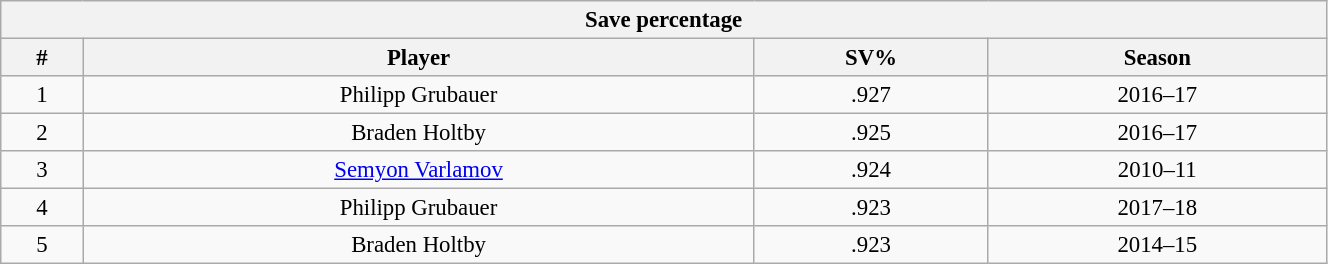<table class="wikitable" style="text-align: center; font-size: 95%" width="70%">
<tr>
<th colspan="4">Save percentage</th>
</tr>
<tr>
<th>#</th>
<th>Player</th>
<th>SV%</th>
<th>Season</th>
</tr>
<tr>
<td>1</td>
<td>Philipp Grubauer</td>
<td>.927</td>
<td>2016–17</td>
</tr>
<tr>
<td>2</td>
<td>Braden Holtby</td>
<td>.925</td>
<td>2016–17</td>
</tr>
<tr>
<td>3</td>
<td><a href='#'>Semyon Varlamov</a></td>
<td>.924</td>
<td>2010–11</td>
</tr>
<tr>
<td>4</td>
<td>Philipp Grubauer</td>
<td>.923</td>
<td>2017–18</td>
</tr>
<tr>
<td>5</td>
<td>Braden Holtby</td>
<td>.923</td>
<td>2014–15</td>
</tr>
</table>
